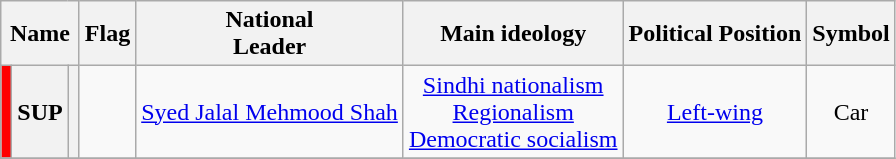<table class="wikitable sortable">
<tr>
<th colspan="3">Name</th>
<th>Flag</th>
<th>National<br>Leader</th>
<th>Main ideology</th>
<th>Political Position</th>
<th>Symbol</th>
</tr>
<tr>
<th style="background:red;"></th>
<th style="text-align:center;">SUP</th>
<th style="text-align:center;"></th>
<td></td>
<td style="text-align:center;"><a href='#'>Syed Jalal Mehmood Shah</a></td>
<td style="text-align:center;"><a href='#'>Sindhi nationalism</a><br><a href='#'>Regionalism</a><br><a href='#'>Democratic socialism</a></td>
<td style="text-align:center;"><a href='#'>Left-wing</a></td>
<td style="text-align:center;">Car</td>
</tr>
<tr>
</tr>
</table>
